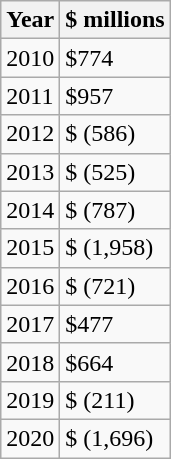<table class="wikitable sortable" style="margin-right:1em; float:center">
<tr>
<th>Year</th>
<th>$ millions<br></th>
</tr>
<tr>
<td>2010</td>
<td>$774</td>
</tr>
<tr>
<td>2011</td>
<td>$957</td>
</tr>
<tr>
<td>2012</td>
<td>$ (586)</td>
</tr>
<tr>
<td>2013</td>
<td>$ (525)</td>
</tr>
<tr>
<td>2014</td>
<td>$ (787)</td>
</tr>
<tr>
<td>2015</td>
<td>$ (1,958)</td>
</tr>
<tr>
<td>2016</td>
<td>$ (721)</td>
</tr>
<tr>
<td>2017</td>
<td>$477</td>
</tr>
<tr>
<td>2018</td>
<td>$664</td>
</tr>
<tr>
<td>2019</td>
<td>$ (211)</td>
</tr>
<tr>
<td>2020</td>
<td>$ (1,696)</td>
</tr>
</table>
